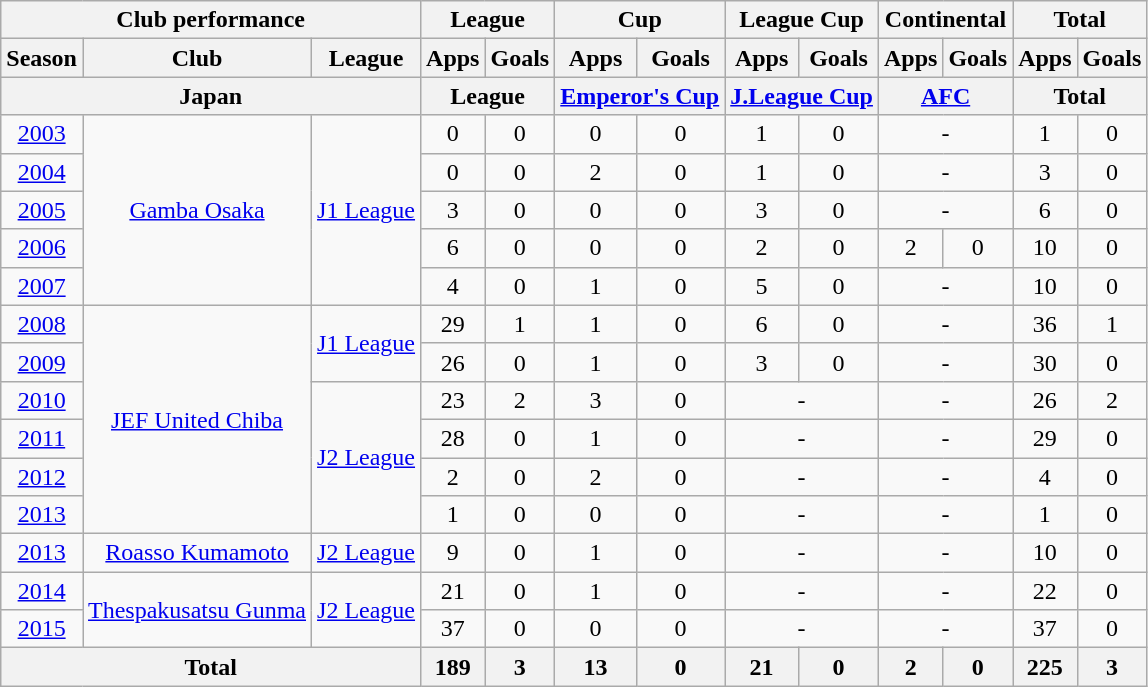<table class="wikitable" style="text-align:center;">
<tr>
<th colspan=3>Club performance</th>
<th colspan=2>League</th>
<th colspan=2>Cup</th>
<th colspan=2>League Cup</th>
<th colspan=2>Continental</th>
<th colspan=2>Total</th>
</tr>
<tr>
<th>Season</th>
<th>Club</th>
<th>League</th>
<th>Apps</th>
<th>Goals</th>
<th>Apps</th>
<th>Goals</th>
<th>Apps</th>
<th>Goals</th>
<th>Apps</th>
<th>Goals</th>
<th>Apps</th>
<th>Goals</th>
</tr>
<tr>
<th colspan=3>Japan</th>
<th colspan=2>League</th>
<th colspan=2><a href='#'>Emperor's Cup</a></th>
<th colspan=2><a href='#'>J.League Cup</a></th>
<th colspan=2><a href='#'>AFC</a></th>
<th colspan=2>Total</th>
</tr>
<tr>
<td><a href='#'>2003</a></td>
<td rowspan="5"><a href='#'>Gamba Osaka</a></td>
<td rowspan="5"><a href='#'>J1 League</a></td>
<td>0</td>
<td>0</td>
<td>0</td>
<td>0</td>
<td>1</td>
<td>0</td>
<td colspan="2">-</td>
<td>1</td>
<td>0</td>
</tr>
<tr>
<td><a href='#'>2004</a></td>
<td>0</td>
<td>0</td>
<td>2</td>
<td>0</td>
<td>1</td>
<td>0</td>
<td colspan="2">-</td>
<td>3</td>
<td>0</td>
</tr>
<tr>
<td><a href='#'>2005</a></td>
<td>3</td>
<td>0</td>
<td>0</td>
<td>0</td>
<td>3</td>
<td>0</td>
<td colspan="2">-</td>
<td>6</td>
<td>0</td>
</tr>
<tr>
<td><a href='#'>2006</a></td>
<td>6</td>
<td>0</td>
<td>0</td>
<td>0</td>
<td>2</td>
<td>0</td>
<td>2</td>
<td>0</td>
<td>10</td>
<td>0</td>
</tr>
<tr>
<td><a href='#'>2007</a></td>
<td>4</td>
<td>0</td>
<td>1</td>
<td>0</td>
<td>5</td>
<td>0</td>
<td colspan="2">-</td>
<td>10</td>
<td>0</td>
</tr>
<tr>
<td><a href='#'>2008</a></td>
<td rowspan="6"><a href='#'>JEF United Chiba</a></td>
<td rowspan="2"><a href='#'>J1 League</a></td>
<td>29</td>
<td>1</td>
<td>1</td>
<td>0</td>
<td>6</td>
<td>0</td>
<td colspan="2">-</td>
<td>36</td>
<td>1</td>
</tr>
<tr>
<td><a href='#'>2009</a></td>
<td>26</td>
<td>0</td>
<td>1</td>
<td>0</td>
<td>3</td>
<td>0</td>
<td colspan="2">-</td>
<td>30</td>
<td>0</td>
</tr>
<tr>
<td><a href='#'>2010</a></td>
<td rowspan="4"><a href='#'>J2 League</a></td>
<td>23</td>
<td>2</td>
<td>3</td>
<td>0</td>
<td colspan="2">-</td>
<td colspan="2">-</td>
<td>26</td>
<td>2</td>
</tr>
<tr>
<td><a href='#'>2011</a></td>
<td>28</td>
<td>0</td>
<td>1</td>
<td>0</td>
<td colspan="2">-</td>
<td colspan="2">-</td>
<td>29</td>
<td>0</td>
</tr>
<tr>
<td><a href='#'>2012</a></td>
<td>2</td>
<td>0</td>
<td>2</td>
<td>0</td>
<td colspan="2">-</td>
<td colspan="2">-</td>
<td>4</td>
<td>0</td>
</tr>
<tr>
<td><a href='#'>2013</a></td>
<td>1</td>
<td>0</td>
<td>0</td>
<td>0</td>
<td colspan="2">-</td>
<td colspan="2">-</td>
<td>1</td>
<td>0</td>
</tr>
<tr>
<td><a href='#'>2013</a></td>
<td><a href='#'>Roasso Kumamoto</a></td>
<td><a href='#'>J2 League</a></td>
<td>9</td>
<td>0</td>
<td>1</td>
<td>0</td>
<td colspan="2">-</td>
<td colspan="2">-</td>
<td>10</td>
<td>0</td>
</tr>
<tr>
<td><a href='#'>2014</a></td>
<td rowspan="2"><a href='#'>Thespakusatsu Gunma</a></td>
<td rowspan="2"><a href='#'>J2 League</a></td>
<td>21</td>
<td>0</td>
<td>1</td>
<td>0</td>
<td colspan="2">-</td>
<td colspan="2">-</td>
<td>22</td>
<td>0</td>
</tr>
<tr>
<td><a href='#'>2015</a></td>
<td>37</td>
<td>0</td>
<td>0</td>
<td>0</td>
<td colspan="2">-</td>
<td colspan="2">-</td>
<td>37</td>
<td>0</td>
</tr>
<tr>
<th colspan=3>Total</th>
<th>189</th>
<th>3</th>
<th>13</th>
<th>0</th>
<th>21</th>
<th>0</th>
<th>2</th>
<th>0</th>
<th>225</th>
<th>3</th>
</tr>
</table>
